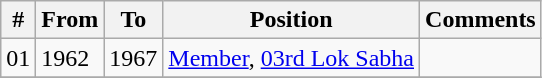<table class="wikitable sortable">
<tr>
<th>#</th>
<th>From</th>
<th>To</th>
<th>Position</th>
<th>Comments</th>
</tr>
<tr>
<td>01</td>
<td>1962</td>
<td>1967</td>
<td><a href='#'>Member</a>, <a href='#'>03rd Lok Sabha</a></td>
<td></td>
</tr>
<tr>
</tr>
</table>
